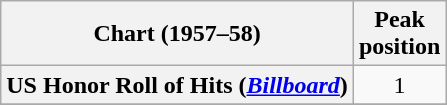<table class="wikitable plainrowheaders" style="text-align:center;">
<tr>
<th scope="col">Chart (1957–58)</th>
<th scope="col">Peak<br>position</th>
</tr>
<tr>
<th scope="row">US Honor Roll of Hits (<em><a href='#'>Billboard</a></em>)</th>
<td align="center">1</td>
</tr>
<tr>
</tr>
</table>
